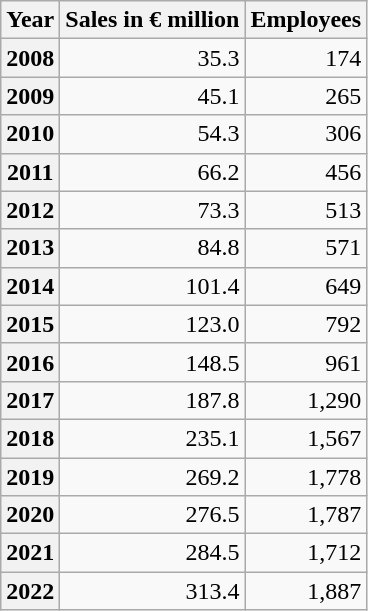<table class="wikitable" style="text-align:right;">
<tr>
<th scope="col">Year</th>
<th scope="col">Sales in € million</th>
<th scope="col">Employees</th>
</tr>
<tr>
<th scope="row">2008</th>
<td>35.3</td>
<td>174</td>
</tr>
<tr>
<th scope="row">2009</th>
<td>45.1</td>
<td>265</td>
</tr>
<tr>
<th scope="row">2010</th>
<td>54.3</td>
<td>306</td>
</tr>
<tr>
<th scope="row">2011</th>
<td>66.2</td>
<td>456</td>
</tr>
<tr>
<th scope="row">2012</th>
<td>73.3</td>
<td>513</td>
</tr>
<tr>
<th scope="row">2013</th>
<td>84.8</td>
<td>571</td>
</tr>
<tr>
<th scope="row">2014</th>
<td>101.4</td>
<td>649</td>
</tr>
<tr>
<th scope="row">2015</th>
<td>123.0</td>
<td>792</td>
</tr>
<tr>
<th scope="row">2016</th>
<td>148.5</td>
<td>961</td>
</tr>
<tr>
<th scope="row">2017</th>
<td>187.8</td>
<td>1,290</td>
</tr>
<tr>
<th scope="row">2018</th>
<td>235.1</td>
<td>1,567</td>
</tr>
<tr>
<th scope="row">2019</th>
<td>269.2</td>
<td>1,778</td>
</tr>
<tr>
<th scope="row">2020</th>
<td>276.5</td>
<td>1,787</td>
</tr>
<tr>
<th scope="row">2021</th>
<td>284.5</td>
<td>1,712</td>
</tr>
<tr>
<th scope="row">2022</th>
<td>313.4</td>
<td>1,887</td>
</tr>
</table>
